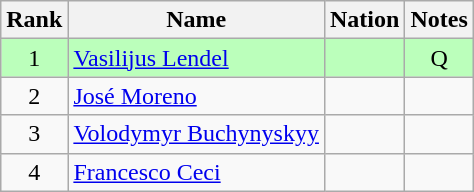<table class="wikitable sortable" style="text-align:center">
<tr>
<th>Rank</th>
<th>Name</th>
<th>Nation</th>
<th>Notes</th>
</tr>
<tr bgcolor=bbffbb>
<td>1</td>
<td align=left><a href='#'>Vasilijus Lendel</a></td>
<td align=left></td>
<td>Q</td>
</tr>
<tr>
<td>2</td>
<td align=left><a href='#'>José Moreno</a></td>
<td align=left></td>
<td></td>
</tr>
<tr>
<td>3</td>
<td align=left><a href='#'>Volodymyr Buchynyskyy</a></td>
<td align=left></td>
<td></td>
</tr>
<tr>
<td>4</td>
<td align=left><a href='#'>Francesco Ceci</a></td>
<td align=left></td>
<td></td>
</tr>
</table>
